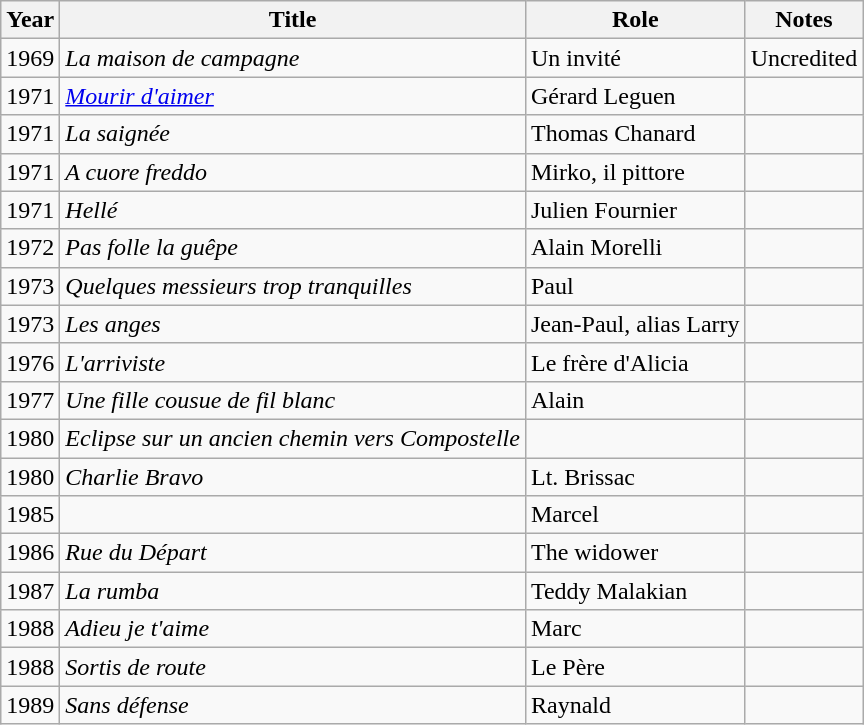<table class="wikitable">
<tr>
<th>Year</th>
<th>Title</th>
<th>Role</th>
<th>Notes</th>
</tr>
<tr>
<td>1969</td>
<td><em>La maison de campagne</em></td>
<td>Un invité</td>
<td>Uncredited</td>
</tr>
<tr>
<td>1971</td>
<td><em><a href='#'>Mourir d'aimer</a></em></td>
<td>Gérard Leguen</td>
<td></td>
</tr>
<tr>
<td>1971</td>
<td><em>La saignée</em></td>
<td>Thomas Chanard</td>
<td></td>
</tr>
<tr>
<td>1971</td>
<td><em>A cuore freddo</em></td>
<td>Mirko, il pittore</td>
<td></td>
</tr>
<tr>
<td>1971</td>
<td><em>Hellé</em></td>
<td>Julien Fournier</td>
<td></td>
</tr>
<tr>
<td>1972</td>
<td><em>Pas folle la guêpe</em></td>
<td>Alain Morelli</td>
<td></td>
</tr>
<tr>
<td>1973</td>
<td><em>Quelques messieurs trop tranquilles</em></td>
<td>Paul</td>
<td></td>
</tr>
<tr>
<td>1973</td>
<td><em>Les anges</em></td>
<td>Jean-Paul, alias Larry</td>
<td></td>
</tr>
<tr>
<td>1976</td>
<td><em>L'arriviste</em></td>
<td>Le frère d'Alicia</td>
<td></td>
</tr>
<tr>
<td>1977</td>
<td><em>Une fille cousue de fil blanc</em></td>
<td>Alain</td>
<td></td>
</tr>
<tr>
<td>1980</td>
<td><em>Eclipse sur un ancien chemin vers Compostelle</em></td>
<td></td>
<td></td>
</tr>
<tr>
<td>1980</td>
<td><em>Charlie Bravo</em></td>
<td>Lt. Brissac</td>
<td></td>
</tr>
<tr>
<td>1985</td>
<td><em></em></td>
<td>Marcel</td>
<td></td>
</tr>
<tr>
<td>1986</td>
<td><em>Rue du Départ</em></td>
<td>The widower</td>
<td></td>
</tr>
<tr>
<td>1987</td>
<td><em>La rumba</em></td>
<td>Teddy Malakian</td>
<td></td>
</tr>
<tr>
<td>1988</td>
<td><em>Adieu je t'aime</em></td>
<td>Marc</td>
<td></td>
</tr>
<tr>
<td>1988</td>
<td><em>Sortis de route</em></td>
<td>Le Père</td>
<td></td>
</tr>
<tr>
<td>1989</td>
<td><em>Sans défense</em></td>
<td>Raynald</td>
<td></td>
</tr>
</table>
